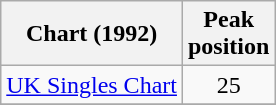<table class="wikitable">
<tr>
<th>Chart (1992)</th>
<th>Peak<br>position</th>
</tr>
<tr>
<td><a href='#'>UK Singles Chart</a></td>
<td align="center">25</td>
</tr>
<tr>
</tr>
</table>
